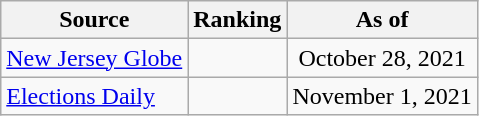<table class="wikitable" style="text-align:center">
<tr>
<th>Source</th>
<th>Ranking</th>
<th>As of</th>
</tr>
<tr>
<td align=left><a href='#'>New Jersey Globe</a></td>
<td></td>
<td>October 28, 2021</td>
</tr>
<tr>
<td align=left><a href='#'>Elections Daily</a></td>
<td></td>
<td>November 1, 2021</td>
</tr>
</table>
